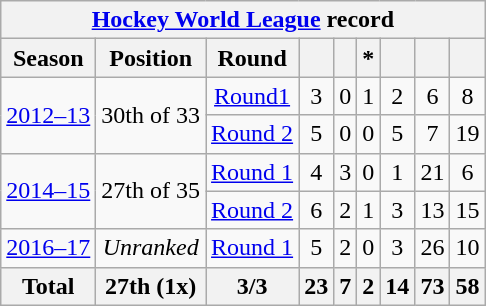<table class="wikitable" style="text-align: center;">
<tr>
<th colspan=9><a href='#'>Hockey World League</a> record</th>
</tr>
<tr>
<th>Season</th>
<th>Position</th>
<th>Round</th>
<th></th>
<th></th>
<th>*</th>
<th></th>
<th></th>
<th></th>
</tr>
<tr>
<td rowspan=2><a href='#'>2012–13</a></td>
<td rowspan=2>30th of 33</td>
<td><a href='#'>Round1</a></td>
<td>3</td>
<td>0</td>
<td>1</td>
<td>2</td>
<td>6</td>
<td>8</td>
</tr>
<tr>
<td><a href='#'>Round 2</a></td>
<td>5</td>
<td>0</td>
<td>0</td>
<td>5</td>
<td>7</td>
<td>19</td>
</tr>
<tr>
<td rowspan=2><a href='#'>2014–15</a></td>
<td rowspan=2>27th of 35</td>
<td><a href='#'>Round 1</a></td>
<td>4</td>
<td>3</td>
<td>0</td>
<td>1</td>
<td>21</td>
<td>6</td>
</tr>
<tr>
<td><a href='#'>Round 2</a></td>
<td>6</td>
<td>2</td>
<td>1</td>
<td>3</td>
<td>13</td>
<td>15</td>
</tr>
<tr>
<td><a href='#'>2016–17</a></td>
<td><em>Unranked</em></td>
<td><a href='#'>Round 1</a></td>
<td>5</td>
<td>2</td>
<td>0</td>
<td>3</td>
<td>26</td>
<td>10</td>
</tr>
<tr>
<th>Total</th>
<th>27th (1x)</th>
<th>3/3</th>
<th>23</th>
<th>7</th>
<th>2</th>
<th>14</th>
<th>73</th>
<th>58</th>
</tr>
</table>
